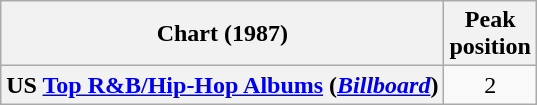<table class="wikitable sortable plainrowheaders">
<tr>
<th scope="col">Chart (1987)</th>
<th scope="col">Peak<br>position</th>
</tr>
<tr>
<th scope="row">US <a href='#'>Top R&B/Hip-Hop Albums</a> (<em><a href='#'>Billboard</a></em>)</th>
<td style="text-align:center;">2</td>
</tr>
</table>
